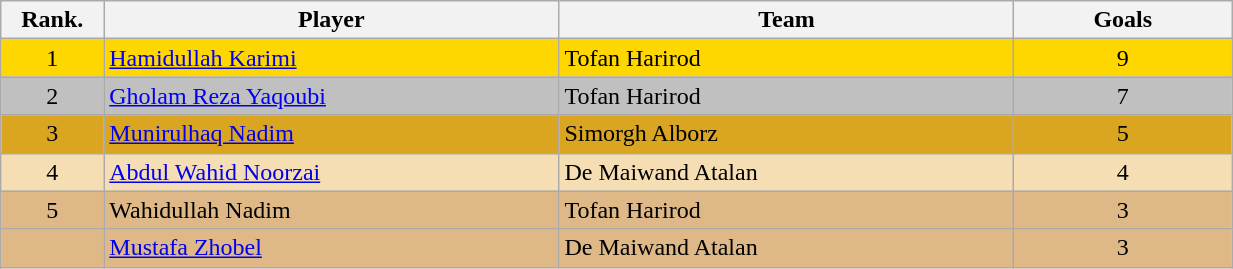<table class="wikitable sortable" style="text-align:center; width:65%;">
<tr>
<th style="width: 4%;">Rank.</th>
<th style="width:23%;">Player</th>
<th style="width:23%;">Team</th>
<th style="width:11%;">Goals</th>
</tr>
<tr bgcolor="#FFD700">
<td>1</td>
<td style="text-align:left;"><a href='#'>Hamidullah Karimi</a></td>
<td style="text-align:left;">Tofan Harirod</td>
<td>9</td>
</tr>
<tr style="background-color: #C0C0C0;">
<td>2</td>
<td style="text-align:left;"><a href='#'>Gholam Reza Yaqoubi</a></td>
<td style="text-align:left;">Tofan Harirod</td>
<td>7</td>
</tr>
<tr style="background-color: #DAA520;">
<td>3</td>
<td style="text-align:left;"><a href='#'>Munirulhaq Nadim</a></td>
<td style="text-align:left;">Simorgh Alborz</td>
<td>5</td>
</tr>
<tr style="background-color: #F5DEB3;">
<td>4</td>
<td style="text-align:left;"><a href='#'>Abdul Wahid Noorzai</a></td>
<td style="text-align:left;">De Maiwand Atalan</td>
<td>4</td>
</tr>
<tr style="background-color: #DEB887;">
<td>5</td>
<td style="text-align:left;">Wahidullah Nadim</td>
<td style="text-align:left;">Tofan Harirod</td>
<td>3</td>
</tr>
<tr style="background-color: #DEB887;">
<td></td>
<td style="text-align:left;"><a href='#'>Mustafa Zhobel</a></td>
<td style="text-align:left;">De Maiwand Atalan</td>
<td>3</td>
</tr>
</table>
